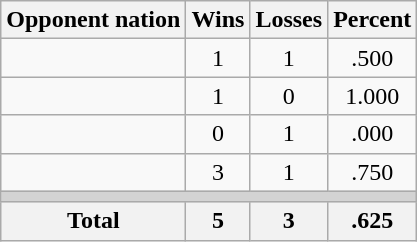<table class=wikitable>
<tr>
<th>Opponent nation</th>
<th>Wins</th>
<th>Losses</th>
<th>Percent</th>
</tr>
<tr align=center>
<td align=left></td>
<td>1</td>
<td>1</td>
<td>.500</td>
</tr>
<tr align=center>
<td align=left></td>
<td>1</td>
<td>0</td>
<td>1.000</td>
</tr>
<tr align=center>
<td align=left></td>
<td>0</td>
<td>1</td>
<td>.000</td>
</tr>
<tr align=center>
<td align=left></td>
<td>3</td>
<td>1</td>
<td>.750</td>
</tr>
<tr>
<td colspan=4 bgcolor=lightgray></td>
</tr>
<tr>
<th>Total</th>
<th>5</th>
<th>3</th>
<th>.625</th>
</tr>
</table>
